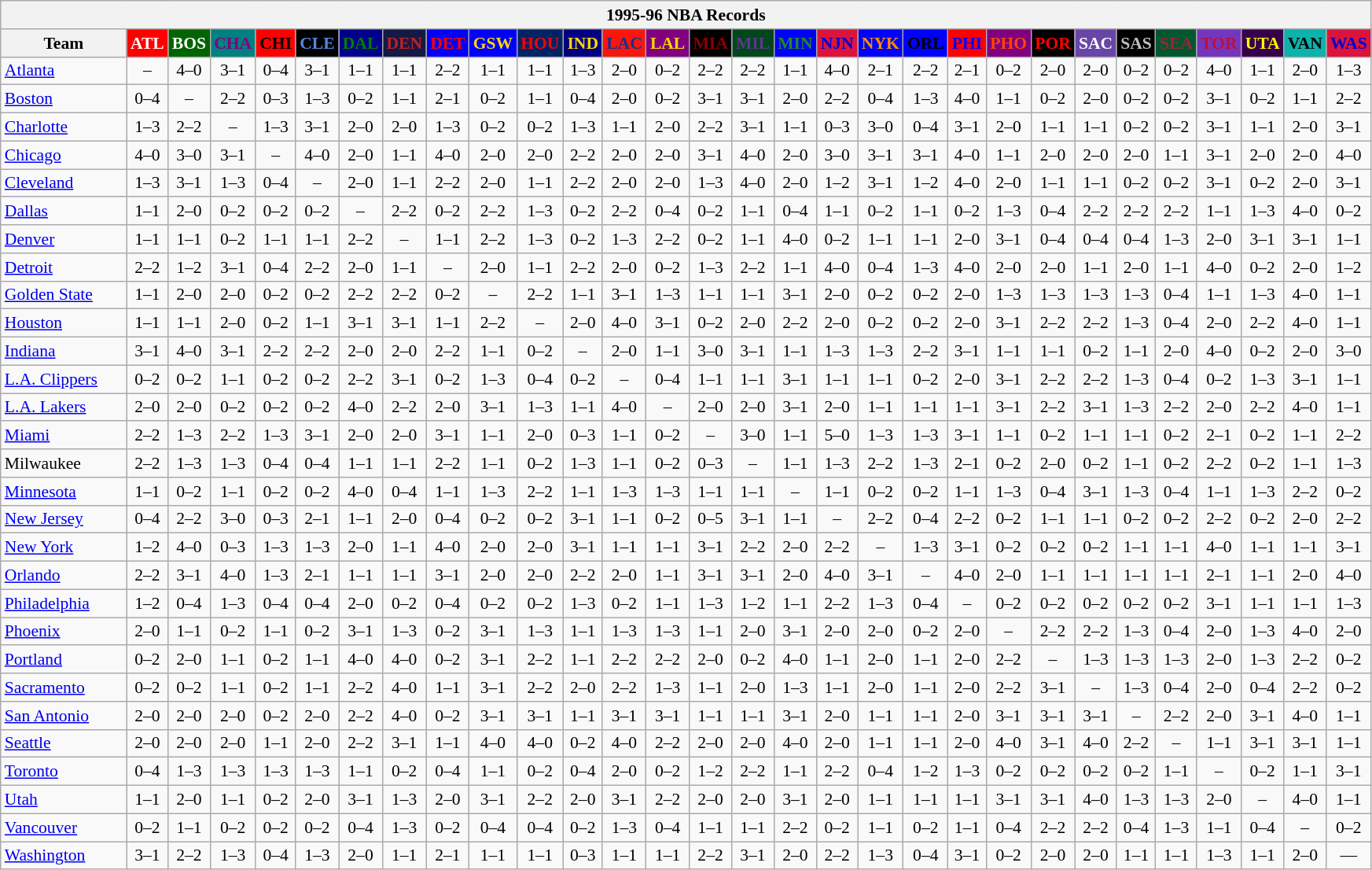<table class="wikitable" style="font-size:90%; text-align:center;">
<tr>
<th colspan=30>1995-96 NBA Records</th>
</tr>
<tr>
<th width=100>Team</th>
<th style="background:#FF0000;color:#FFFFFF;width=35">ATL</th>
<th style="background:#006400;color:#FFFFFF;width=35">BOS</th>
<th style="background:#008080;color:#800080;width=35">CHA</th>
<th style="background:#FF0000;color:#000000;width=35">CHI</th>
<th style="background:#000000;color:#5787DC;width=35">CLE</th>
<th style="background:#00008B;color:#008000;width=35">DAL</th>
<th style="background:#141A44;color:#BC2224;width=35">DEN</th>
<th style="background:#0000FF;color:#FF0000;width=35">DET</th>
<th style="background:#0000FF;color:#FFD700;width=35">GSW</th>
<th style="background:#002366;color:#FF0000;width=35">HOU</th>
<th style="background:#000080;color:#FFD700;width=35">IND</th>
<th style="background:#F9160D;color:#1A2E8B;width=35">LAC</th>
<th style="background:#800080;color:#FFD700;width=35">LAL</th>
<th style="background:#000000;color:#8B0000;width=35">MIA</th>
<th style="background:#00471B;color:#5C378A;width=35">MIL</th>
<th style="background:#0000FF;color:#228B22;width=35">MIN</th>
<th style="background:#DC143C;color:#0000CD;width=35">NJN</th>
<th style="background:#0000FF;color:#FF8C00;width=35">NYK</th>
<th style="background:#0000FF;color:#000000;width=35">ORL</th>
<th style="background:#FF0000;color:#0000FF;width=35">PHI</th>
<th style="background:#800080;color:#FF4500;width=35">PHO</th>
<th style="background:#000000;color:#FF0000;width=35">POR</th>
<th style="background:#6846A8;color:#FFFFFF;width=35">SAC</th>
<th style="background:#000000;color:#C0C0C0;width=35">SAS</th>
<th style="background:#005831;color:#992634;width=35">SEA</th>
<th style="background:#7436BF;color:#BE0F34;width=35">TOR</th>
<th style="background:#36004A;color:#FFFF00;width=35">UTA</th>
<th style="background:#0CB2AC;color:#000000;width=35">VAN</th>
<th style="background:#DC143C;color:#0000CD;width=35">WAS</th>
</tr>
<tr>
<td style="text-align:left;"><a href='#'>Atlanta</a></td>
<td>–</td>
<td>4–0</td>
<td>3–1</td>
<td>0–4</td>
<td>3–1</td>
<td>1–1</td>
<td>1–1</td>
<td>2–2</td>
<td>1–1</td>
<td>1–1</td>
<td>1–3</td>
<td>2–0</td>
<td>0–2</td>
<td>2–2</td>
<td>2–2</td>
<td>1–1</td>
<td>4–0</td>
<td>2–1</td>
<td>2–2</td>
<td>2–1</td>
<td>0–2</td>
<td>2–0</td>
<td>2–0</td>
<td>0–2</td>
<td>0–2</td>
<td>4–0</td>
<td>1–1</td>
<td>2–0</td>
<td>1–3</td>
</tr>
<tr>
<td style="text-align:left;"><a href='#'>Boston</a></td>
<td>0–4</td>
<td>–</td>
<td>2–2</td>
<td>0–3</td>
<td>1–3</td>
<td>0–2</td>
<td>1–1</td>
<td>2–1</td>
<td>0–2</td>
<td>1–1</td>
<td>0–4</td>
<td>2–0</td>
<td>0–2</td>
<td>3–1</td>
<td>3–1</td>
<td>2–0</td>
<td>2–2</td>
<td>0–4</td>
<td>1–3</td>
<td>4–0</td>
<td>1–1</td>
<td>0–2</td>
<td>2–0</td>
<td>0–2</td>
<td>0–2</td>
<td>3–1</td>
<td>0–2</td>
<td>1–1</td>
<td>2–2</td>
</tr>
<tr>
<td style="text-align:left;"><a href='#'>Charlotte</a></td>
<td>1–3</td>
<td>2–2</td>
<td>–</td>
<td>1–3</td>
<td>3–1</td>
<td>2–0</td>
<td>2–0</td>
<td>1–3</td>
<td>0–2</td>
<td>0–2</td>
<td>1–3</td>
<td>1–1</td>
<td>2–0</td>
<td>2–2</td>
<td>3–1</td>
<td>1–1</td>
<td>0–3</td>
<td>3–0</td>
<td>0–4</td>
<td>3–1</td>
<td>2–0</td>
<td>1–1</td>
<td>1–1</td>
<td>0–2</td>
<td>0–2</td>
<td>3–1</td>
<td>1–1</td>
<td>2–0</td>
<td>3–1</td>
</tr>
<tr>
<td style="text-align:left;"><a href='#'>Chicago</a></td>
<td>4–0</td>
<td>3–0</td>
<td>3–1</td>
<td>–</td>
<td>4–0</td>
<td>2–0</td>
<td>1–1</td>
<td>4–0</td>
<td>2–0</td>
<td>2–0</td>
<td>2–2</td>
<td>2–0</td>
<td>2–0</td>
<td>3–1</td>
<td>4–0</td>
<td>2–0</td>
<td>3–0</td>
<td>3–1</td>
<td>3–1</td>
<td>4–0</td>
<td>1–1</td>
<td>2–0</td>
<td>2–0</td>
<td>2–0</td>
<td>1–1</td>
<td>3–1</td>
<td>2–0</td>
<td>2–0</td>
<td>4–0</td>
</tr>
<tr>
<td style="text-align:left;"><a href='#'>Cleveland</a></td>
<td>1–3</td>
<td>3–1</td>
<td>1–3</td>
<td>0–4</td>
<td>–</td>
<td>2–0</td>
<td>1–1</td>
<td>2–2</td>
<td>2–0</td>
<td>1–1</td>
<td>2–2</td>
<td>2–0</td>
<td>2–0</td>
<td>1–3</td>
<td>4–0</td>
<td>2–0</td>
<td>1–2</td>
<td>3–1</td>
<td>1–2</td>
<td>4–0</td>
<td>2–0</td>
<td>1–1</td>
<td>1–1</td>
<td>0–2</td>
<td>0–2</td>
<td>3–1</td>
<td>0–2</td>
<td>2–0</td>
<td>3–1</td>
</tr>
<tr>
<td style="text-align:left;"><a href='#'>Dallas</a></td>
<td>1–1</td>
<td>2–0</td>
<td>0–2</td>
<td>0–2</td>
<td>0–2</td>
<td>–</td>
<td>2–2</td>
<td>0–2</td>
<td>2–2</td>
<td>1–3</td>
<td>0–2</td>
<td>2–2</td>
<td>0–4</td>
<td>0–2</td>
<td>1–1</td>
<td>0–4</td>
<td>1–1</td>
<td>0–2</td>
<td>1–1</td>
<td>0–2</td>
<td>1–3</td>
<td>0–4</td>
<td>2–2</td>
<td>2–2</td>
<td>2–2</td>
<td>1–1</td>
<td>1–3</td>
<td>4–0</td>
<td>0–2</td>
</tr>
<tr>
<td style="text-align:left;"><a href='#'>Denver</a></td>
<td>1–1</td>
<td>1–1</td>
<td>0–2</td>
<td>1–1</td>
<td>1–1</td>
<td>2–2</td>
<td>–</td>
<td>1–1</td>
<td>2–2</td>
<td>1–3</td>
<td>0–2</td>
<td>1–3</td>
<td>2–2</td>
<td>0–2</td>
<td>1–1</td>
<td>4–0</td>
<td>0–2</td>
<td>1–1</td>
<td>1–1</td>
<td>2–0</td>
<td>3–1</td>
<td>0–4</td>
<td>0–4</td>
<td>0–4</td>
<td>1–3</td>
<td>2–0</td>
<td>3–1</td>
<td>3–1</td>
<td>1–1</td>
</tr>
<tr>
<td style="text-align:left;"><a href='#'>Detroit</a></td>
<td>2–2</td>
<td>1–2</td>
<td>3–1</td>
<td>0–4</td>
<td>2–2</td>
<td>2–0</td>
<td>1–1</td>
<td>–</td>
<td>2–0</td>
<td>1–1</td>
<td>2–2</td>
<td>2–0</td>
<td>0–2</td>
<td>1–3</td>
<td>2–2</td>
<td>1–1</td>
<td>4–0</td>
<td>0–4</td>
<td>1–3</td>
<td>4–0</td>
<td>2–0</td>
<td>2–0</td>
<td>1–1</td>
<td>2–0</td>
<td>1–1</td>
<td>4–0</td>
<td>0–2</td>
<td>2–0</td>
<td>1–2</td>
</tr>
<tr>
<td style="text-align:left;"><a href='#'>Golden State</a></td>
<td>1–1</td>
<td>2–0</td>
<td>2–0</td>
<td>0–2</td>
<td>0–2</td>
<td>2–2</td>
<td>2–2</td>
<td>0–2</td>
<td>–</td>
<td>2–2</td>
<td>1–1</td>
<td>3–1</td>
<td>1–3</td>
<td>1–1</td>
<td>1–1</td>
<td>3–1</td>
<td>2–0</td>
<td>0–2</td>
<td>0–2</td>
<td>2–0</td>
<td>1–3</td>
<td>1–3</td>
<td>1–3</td>
<td>1–3</td>
<td>0–4</td>
<td>1–1</td>
<td>1–3</td>
<td>4–0</td>
<td>1–1</td>
</tr>
<tr>
<td style="text-align:left;"><a href='#'>Houston</a></td>
<td>1–1</td>
<td>1–1</td>
<td>2–0</td>
<td>0–2</td>
<td>1–1</td>
<td>3–1</td>
<td>3–1</td>
<td>1–1</td>
<td>2–2</td>
<td>–</td>
<td>2–0</td>
<td>4–0</td>
<td>3–1</td>
<td>0–2</td>
<td>2–0</td>
<td>2–2</td>
<td>2–0</td>
<td>0–2</td>
<td>0–2</td>
<td>2–0</td>
<td>3–1</td>
<td>2–2</td>
<td>2–2</td>
<td>1–3</td>
<td>0–4</td>
<td>2–0</td>
<td>2–2</td>
<td>4–0</td>
<td>1–1</td>
</tr>
<tr>
<td style="text-align:left;"><a href='#'>Indiana</a></td>
<td>3–1</td>
<td>4–0</td>
<td>3–1</td>
<td>2–2</td>
<td>2–2</td>
<td>2–0</td>
<td>2–0</td>
<td>2–2</td>
<td>1–1</td>
<td>0–2</td>
<td>–</td>
<td>2–0</td>
<td>1–1</td>
<td>3–0</td>
<td>3–1</td>
<td>1–1</td>
<td>1–3</td>
<td>1–3</td>
<td>2–2</td>
<td>3–1</td>
<td>1–1</td>
<td>1–1</td>
<td>0–2</td>
<td>1–1</td>
<td>2–0</td>
<td>4–0</td>
<td>0–2</td>
<td>2–0</td>
<td>3–0</td>
</tr>
<tr>
<td style="text-align:left;"><a href='#'>L.A. Clippers</a></td>
<td>0–2</td>
<td>0–2</td>
<td>1–1</td>
<td>0–2</td>
<td>0–2</td>
<td>2–2</td>
<td>3–1</td>
<td>0–2</td>
<td>1–3</td>
<td>0–4</td>
<td>0–2</td>
<td>–</td>
<td>0–4</td>
<td>1–1</td>
<td>1–1</td>
<td>3–1</td>
<td>1–1</td>
<td>1–1</td>
<td>0–2</td>
<td>2–0</td>
<td>3–1</td>
<td>2–2</td>
<td>2–2</td>
<td>1–3</td>
<td>0–4</td>
<td>0–2</td>
<td>1–3</td>
<td>3–1</td>
<td>1–1</td>
</tr>
<tr>
<td style="text-align:left;"><a href='#'>L.A. Lakers</a></td>
<td>2–0</td>
<td>2–0</td>
<td>0–2</td>
<td>0–2</td>
<td>0–2</td>
<td>4–0</td>
<td>2–2</td>
<td>2–0</td>
<td>3–1</td>
<td>1–3</td>
<td>1–1</td>
<td>4–0</td>
<td>–</td>
<td>2–0</td>
<td>2–0</td>
<td>3–1</td>
<td>2–0</td>
<td>1–1</td>
<td>1–1</td>
<td>1–1</td>
<td>3–1</td>
<td>2–2</td>
<td>3–1</td>
<td>1–3</td>
<td>2–2</td>
<td>2–0</td>
<td>2–2</td>
<td>4–0</td>
<td>1–1</td>
</tr>
<tr>
<td style="text-align:left;"><a href='#'>Miami</a></td>
<td>2–2</td>
<td>1–3</td>
<td>2–2</td>
<td>1–3</td>
<td>3–1</td>
<td>2–0</td>
<td>2–0</td>
<td>3–1</td>
<td>1–1</td>
<td>2–0</td>
<td>0–3</td>
<td>1–1</td>
<td>0–2</td>
<td>–</td>
<td>3–0</td>
<td>1–1</td>
<td>5–0</td>
<td>1–3</td>
<td>1–3</td>
<td>3–1</td>
<td>1–1</td>
<td>0–2</td>
<td>1–1</td>
<td>1–1</td>
<td>0–2</td>
<td>2–1</td>
<td>0–2</td>
<td>1–1</td>
<td>2–2</td>
</tr>
<tr>
<td style="text-align:left;">Milwaukee</td>
<td>2–2</td>
<td>1–3</td>
<td>1–3</td>
<td>0–4</td>
<td>0–4</td>
<td>1–1</td>
<td>1–1</td>
<td>2–2</td>
<td>1–1</td>
<td>0–2</td>
<td>1–3</td>
<td>1–1</td>
<td>0–2</td>
<td>0–3</td>
<td>–</td>
<td>1–1</td>
<td>1–3</td>
<td>2–2</td>
<td>1–3</td>
<td>2–1</td>
<td>0–2</td>
<td>2–0</td>
<td>0–2</td>
<td>1–1</td>
<td>0–2</td>
<td>2–2</td>
<td>0–2</td>
<td>1–1</td>
<td>1–3</td>
</tr>
<tr>
<td style="text-align:left;"><a href='#'>Minnesota</a></td>
<td>1–1</td>
<td>0–2</td>
<td>1–1</td>
<td>0–2</td>
<td>0–2</td>
<td>4–0</td>
<td>0–4</td>
<td>1–1</td>
<td>1–3</td>
<td>2–2</td>
<td>1–1</td>
<td>1–3</td>
<td>1–3</td>
<td>1–1</td>
<td>1–1</td>
<td>–</td>
<td>1–1</td>
<td>0–2</td>
<td>0–2</td>
<td>1–1</td>
<td>1–3</td>
<td>0–4</td>
<td>3–1</td>
<td>1–3</td>
<td>0–4</td>
<td>1–1</td>
<td>1–3</td>
<td>2–2</td>
<td>0–2</td>
</tr>
<tr>
<td style="text-align:left;"><a href='#'>New Jersey</a></td>
<td>0–4</td>
<td>2–2</td>
<td>3–0</td>
<td>0–3</td>
<td>2–1</td>
<td>1–1</td>
<td>2–0</td>
<td>0–4</td>
<td>0–2</td>
<td>0–2</td>
<td>3–1</td>
<td>1–1</td>
<td>0–2</td>
<td>0–5</td>
<td>3–1</td>
<td>1–1</td>
<td>–</td>
<td>2–2</td>
<td>0–4</td>
<td>2–2</td>
<td>0–2</td>
<td>1–1</td>
<td>1–1</td>
<td>0–2</td>
<td>0–2</td>
<td>2–2</td>
<td>0–2</td>
<td>2–0</td>
<td>2–2</td>
</tr>
<tr>
<td style="text-align:left;"><a href='#'>New York</a></td>
<td>1–2</td>
<td>4–0</td>
<td>0–3</td>
<td>1–3</td>
<td>1–3</td>
<td>2–0</td>
<td>1–1</td>
<td>4–0</td>
<td>2–0</td>
<td>2–0</td>
<td>3–1</td>
<td>1–1</td>
<td>1–1</td>
<td>3–1</td>
<td>2–2</td>
<td>2–0</td>
<td>2–2</td>
<td>–</td>
<td>1–3</td>
<td>3–1</td>
<td>0–2</td>
<td>0–2</td>
<td>0–2</td>
<td>1–1</td>
<td>1–1</td>
<td>4–0</td>
<td>1–1</td>
<td>1–1</td>
<td>3–1</td>
</tr>
<tr>
<td style="text-align:left;"><a href='#'>Orlando</a></td>
<td>2–2</td>
<td>3–1</td>
<td>4–0</td>
<td>1–3</td>
<td>2–1</td>
<td>1–1</td>
<td>1–1</td>
<td>3–1</td>
<td>2–0</td>
<td>2–0</td>
<td>2–2</td>
<td>2–0</td>
<td>1–1</td>
<td>3–1</td>
<td>3–1</td>
<td>2–0</td>
<td>4–0</td>
<td>3–1</td>
<td>–</td>
<td>4–0</td>
<td>2–0</td>
<td>1–1</td>
<td>1–1</td>
<td>1–1</td>
<td>1–1</td>
<td>2–1</td>
<td>1–1</td>
<td>2–0</td>
<td>4–0</td>
</tr>
<tr>
<td style="text-align:left;"><a href='#'>Philadelphia</a></td>
<td>1–2</td>
<td>0–4</td>
<td>1–3</td>
<td>0–4</td>
<td>0–4</td>
<td>2–0</td>
<td>0–2</td>
<td>0–4</td>
<td>0–2</td>
<td>0–2</td>
<td>1–3</td>
<td>0–2</td>
<td>1–1</td>
<td>1–3</td>
<td>1–2</td>
<td>1–1</td>
<td>2–2</td>
<td>1–3</td>
<td>0–4</td>
<td>–</td>
<td>0–2</td>
<td>0–2</td>
<td>0–2</td>
<td>0–2</td>
<td>0–2</td>
<td>3–1</td>
<td>1–1</td>
<td>1–1</td>
<td>1–3</td>
</tr>
<tr>
<td style="text-align:left;"><a href='#'>Phoenix</a></td>
<td>2–0</td>
<td>1–1</td>
<td>0–2</td>
<td>1–1</td>
<td>0–2</td>
<td>3–1</td>
<td>1–3</td>
<td>0–2</td>
<td>3–1</td>
<td>1–3</td>
<td>1–1</td>
<td>1–3</td>
<td>1–3</td>
<td>1–1</td>
<td>2–0</td>
<td>3–1</td>
<td>2–0</td>
<td>2–0</td>
<td>0–2</td>
<td>2–0</td>
<td>–</td>
<td>2–2</td>
<td>2–2</td>
<td>1–3</td>
<td>0–4</td>
<td>2–0</td>
<td>1–3</td>
<td>4–0</td>
<td>2–0</td>
</tr>
<tr>
<td style="text-align:left;"><a href='#'>Portland</a></td>
<td>0–2</td>
<td>2–0</td>
<td>1–1</td>
<td>0–2</td>
<td>1–1</td>
<td>4–0</td>
<td>4–0</td>
<td>0–2</td>
<td>3–1</td>
<td>2–2</td>
<td>1–1</td>
<td>2–2</td>
<td>2–2</td>
<td>2–0</td>
<td>0–2</td>
<td>4–0</td>
<td>1–1</td>
<td>2–0</td>
<td>1–1</td>
<td>2–0</td>
<td>2–2</td>
<td>–</td>
<td>1–3</td>
<td>1–3</td>
<td>1–3</td>
<td>2–0</td>
<td>1–3</td>
<td>2–2</td>
<td>0–2</td>
</tr>
<tr>
<td style="text-align:left;"><a href='#'>Sacramento</a></td>
<td>0–2</td>
<td>0–2</td>
<td>1–1</td>
<td>0–2</td>
<td>1–1</td>
<td>2–2</td>
<td>4–0</td>
<td>1–1</td>
<td>3–1</td>
<td>2–2</td>
<td>2–0</td>
<td>2–2</td>
<td>1–3</td>
<td>1–1</td>
<td>2–0</td>
<td>1–3</td>
<td>1–1</td>
<td>2–0</td>
<td>1–1</td>
<td>2–0</td>
<td>2–2</td>
<td>3–1</td>
<td>–</td>
<td>1–3</td>
<td>0–4</td>
<td>2–0</td>
<td>0–4</td>
<td>2–2</td>
<td>0–2</td>
</tr>
<tr>
<td style="text-align:left;"><a href='#'>San Antonio</a></td>
<td>2–0</td>
<td>2–0</td>
<td>2–0</td>
<td>0–2</td>
<td>2–0</td>
<td>2–2</td>
<td>4–0</td>
<td>0–2</td>
<td>3–1</td>
<td>3–1</td>
<td>1–1</td>
<td>3–1</td>
<td>3–1</td>
<td>1–1</td>
<td>1–1</td>
<td>3–1</td>
<td>2–0</td>
<td>1–1</td>
<td>1–1</td>
<td>2–0</td>
<td>3–1</td>
<td>3–1</td>
<td>3–1</td>
<td>–</td>
<td>2–2</td>
<td>2–0</td>
<td>3–1</td>
<td>4–0</td>
<td>1–1</td>
</tr>
<tr>
<td style="text-align:left;"><a href='#'>Seattle</a></td>
<td>2–0</td>
<td>2–0</td>
<td>2–0</td>
<td>1–1</td>
<td>2–0</td>
<td>2–2</td>
<td>3–1</td>
<td>1–1</td>
<td>4–0</td>
<td>4–0</td>
<td>0–2</td>
<td>4–0</td>
<td>2–2</td>
<td>2–0</td>
<td>2–0</td>
<td>4–0</td>
<td>2–0</td>
<td>1–1</td>
<td>1–1</td>
<td>2–0</td>
<td>4–0</td>
<td>3–1</td>
<td>4–0</td>
<td>2–2</td>
<td>–</td>
<td>1–1</td>
<td>3–1</td>
<td>3–1</td>
<td>1–1</td>
</tr>
<tr>
<td style="text-align:left;"><a href='#'>Toronto</a></td>
<td>0–4</td>
<td>1–3</td>
<td>1–3</td>
<td>1–3</td>
<td>1–3</td>
<td>1–1</td>
<td>0–2</td>
<td>0–4</td>
<td>1–1</td>
<td>0–2</td>
<td>0–4</td>
<td>2–0</td>
<td>0–2</td>
<td>1–2</td>
<td>2–2</td>
<td>1–1</td>
<td>2–2</td>
<td>0–4</td>
<td>1–2</td>
<td>1–3</td>
<td>0–2</td>
<td>0–2</td>
<td>0–2</td>
<td>0–2</td>
<td>1–1</td>
<td>–</td>
<td>0–2</td>
<td>1–1</td>
<td>3–1</td>
</tr>
<tr>
<td style="text-align:left;"><a href='#'>Utah</a></td>
<td>1–1</td>
<td>2–0</td>
<td>1–1</td>
<td>0–2</td>
<td>2–0</td>
<td>3–1</td>
<td>1–3</td>
<td>2–0</td>
<td>3–1</td>
<td>2–2</td>
<td>2–0</td>
<td>3–1</td>
<td>2–2</td>
<td>2–0</td>
<td>2–0</td>
<td>3–1</td>
<td>2–0</td>
<td>1–1</td>
<td>1–1</td>
<td>1–1</td>
<td>3–1</td>
<td>3–1</td>
<td>4–0</td>
<td>1–3</td>
<td>1–3</td>
<td>2–0</td>
<td>–</td>
<td>4–0</td>
<td>1–1</td>
</tr>
<tr>
<td style="text-align:left;"><a href='#'>Vancouver</a></td>
<td>0–2</td>
<td>1–1</td>
<td>0–2</td>
<td>0–2</td>
<td>0–2</td>
<td>0–4</td>
<td>1–3</td>
<td>0–2</td>
<td>0–4</td>
<td>0–4</td>
<td>0–2</td>
<td>1–3</td>
<td>0–4</td>
<td>1–1</td>
<td>1–1</td>
<td>2–2</td>
<td>0–2</td>
<td>1–1</td>
<td>0–2</td>
<td>1–1</td>
<td>0–4</td>
<td>2–2</td>
<td>2–2</td>
<td>0–4</td>
<td>1–3</td>
<td>1–1</td>
<td>0–4</td>
<td>–</td>
<td>0–2</td>
</tr>
<tr>
<td style="text-align:left;"><a href='#'>Washington</a></td>
<td>3–1</td>
<td>2–2</td>
<td>1–3</td>
<td>0–4</td>
<td>1–3</td>
<td>2–0</td>
<td>1–1</td>
<td>2–1</td>
<td>1–1</td>
<td>1–1</td>
<td>0–3</td>
<td>1–1</td>
<td>1–1</td>
<td>2–2</td>
<td>3–1</td>
<td>2–0</td>
<td>2–2</td>
<td>1–3</td>
<td>0–4</td>
<td>3–1</td>
<td>0–2</td>
<td>2–0</td>
<td>2–0</td>
<td>1–1</td>
<td>1–1</td>
<td>1–3</td>
<td>1–1</td>
<td>2–0</td>
<td>—</td>
</tr>
</table>
